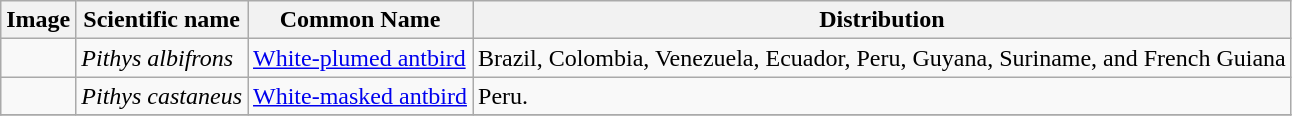<table class="wikitable">
<tr>
<th>Image</th>
<th>Scientific name</th>
<th>Common Name</th>
<th>Distribution</th>
</tr>
<tr>
<td></td>
<td><em>Pithys albifrons</em></td>
<td><a href='#'>White-plumed antbird</a></td>
<td>Brazil, Colombia, Venezuela, Ecuador, Peru, Guyana, Suriname, and French Guiana</td>
</tr>
<tr>
<td></td>
<td><em>Pithys castaneus</em></td>
<td><a href='#'>White-masked antbird</a></td>
<td>Peru.</td>
</tr>
<tr>
</tr>
</table>
